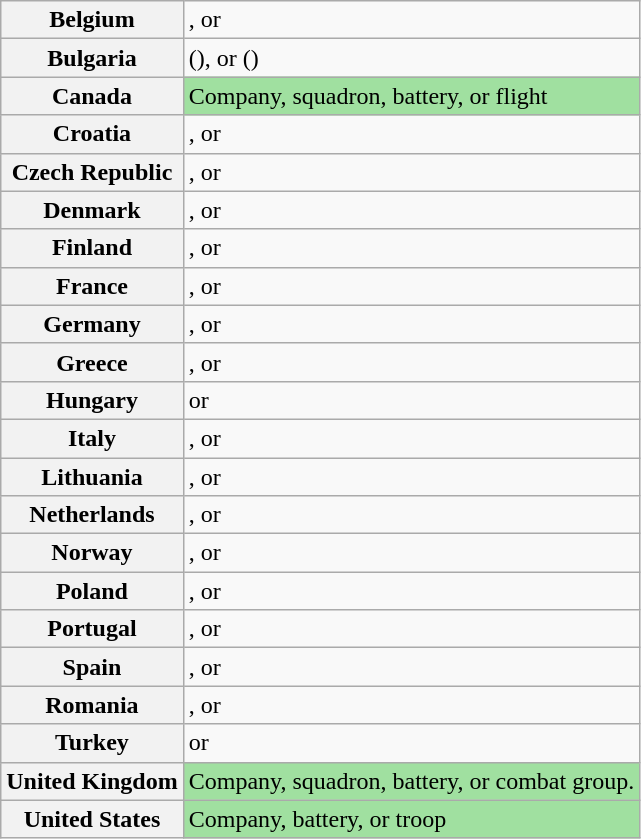<table class="wikitable">
<tr>
<th scope=row>Belgium</th>
<td>, or </td>
</tr>
<tr>
<th scope=row>Bulgaria</th>
<td> (), or  ()</td>
</tr>
<tr>
<th scope=row>Canada</th>
<td bgcolor="#A0E0A0">Company, squadron, battery, or flight</td>
</tr>
<tr>
<th scope=row>Croatia</th>
<td>, or </td>
</tr>
<tr>
<th scope=row>Czech Republic</th>
<td>, or </td>
</tr>
<tr>
<th scope=row>Denmark</th>
<td>, or </td>
</tr>
<tr>
<th scope=row>Finland</th>
<td>, or </td>
</tr>
<tr>
<th scope=row>France</th>
<td>, or </td>
</tr>
<tr>
<th scope=row>Germany</th>
<td>, or </td>
</tr>
<tr>
<th scope=row>Greece</th>
<td>, or </td>
</tr>
<tr>
<th scope=row>Hungary</th>
<td> or </td>
</tr>
<tr>
<th scope=row>Italy</th>
<td>, or </td>
</tr>
<tr>
<th scope=row>Lithuania</th>
<td>, or </td>
</tr>
<tr>
<th scope=row>Netherlands</th>
<td>, or </td>
</tr>
<tr>
<th scope=row>Norway</th>
<td>, or </td>
</tr>
<tr>
<th scope=row>Poland</th>
<td>, or </td>
</tr>
<tr>
<th scope=row>Portugal</th>
<td>, or </td>
</tr>
<tr>
<th scope=row>Spain</th>
<td>, or </td>
</tr>
<tr>
<th scope=row>Romania</th>
<td>, or </td>
</tr>
<tr>
<th scope=row>Turkey</th>
<td> or </td>
</tr>
<tr>
<th scope=row>United Kingdom</th>
<td bgcolor="#A0E0A0">Company, squadron, battery, or combat group.</td>
</tr>
<tr>
<th scope=row>United States</th>
<td bgcolor="#A0E0A0">Company, battery, or troop</td>
</tr>
</table>
